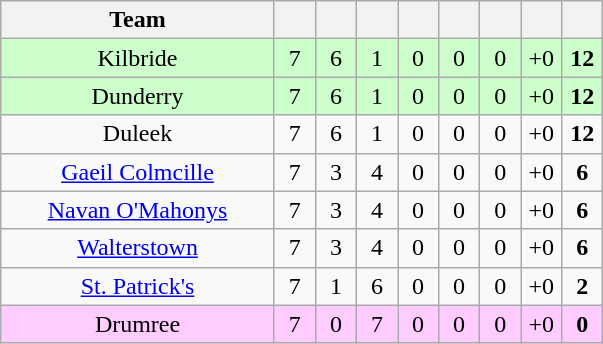<table class="wikitable" style="text-align:center">
<tr>
<th style="width:175px;">Team</th>
<th width="20"></th>
<th width="20"></th>
<th width="20"></th>
<th width="20"></th>
<th width="20"></th>
<th width="20"></th>
<th width="20"></th>
<th width="20"></th>
</tr>
<tr style="background:#cfc;">
<td>Kilbride</td>
<td>7</td>
<td>6</td>
<td>1</td>
<td>0</td>
<td>0</td>
<td>0</td>
<td>+0</td>
<td><strong>12</strong></td>
</tr>
<tr style="background:#cfc;">
<td>Dunderry</td>
<td>7</td>
<td>6</td>
<td>1</td>
<td>0</td>
<td>0</td>
<td>0</td>
<td>+0</td>
<td><strong>12</strong></td>
</tr>
<tr>
<td>Duleek</td>
<td>7</td>
<td>6</td>
<td>1</td>
<td>0</td>
<td>0</td>
<td>0</td>
<td>+0</td>
<td><strong>12</strong></td>
</tr>
<tr>
<td><a href='#'>Gaeil Colmcille</a></td>
<td>7</td>
<td>3</td>
<td>4</td>
<td>0</td>
<td>0</td>
<td>0</td>
<td>+0</td>
<td><strong>6</strong></td>
</tr>
<tr>
<td><a href='#'>Navan O'Mahonys</a></td>
<td>7</td>
<td>3</td>
<td>4</td>
<td>0</td>
<td>0</td>
<td>0</td>
<td>+0</td>
<td><strong>6</strong></td>
</tr>
<tr>
<td><a href='#'>Walterstown</a></td>
<td>7</td>
<td>3</td>
<td>4</td>
<td>0</td>
<td>0</td>
<td>0</td>
<td>+0</td>
<td><strong>6</strong></td>
</tr>
<tr>
<td><a href='#'>St. Patrick's</a></td>
<td>7</td>
<td>1</td>
<td>6</td>
<td>0</td>
<td>0</td>
<td>0</td>
<td>+0</td>
<td><strong>2</strong></td>
</tr>
<tr style="background:#fcf;">
<td>Drumree</td>
<td>7</td>
<td>0</td>
<td>7</td>
<td>0</td>
<td>0</td>
<td>0</td>
<td>+0</td>
<td><strong>0</strong></td>
</tr>
</table>
